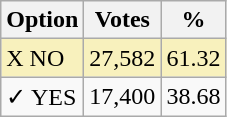<table class="wikitable">
<tr>
<th>Option</th>
<th>Votes</th>
<th>%</th>
</tr>
<tr>
<td style=background:#f8f1bd>X NO</td>
<td style=background:#f8f1bd>27,582</td>
<td style=background:#f8f1bd>61.32</td>
</tr>
<tr>
<td>✓ YES</td>
<td>17,400</td>
<td>38.68</td>
</tr>
</table>
